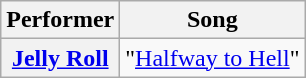<table class="wikitable unsortable" style="text-align:center; white-space: nowrap;">
<tr>
<th scope="col">Performer</th>
<th scope="col">Song</th>
</tr>
<tr>
<th scope="row"><a href='#'>Jelly Roll</a></th>
<td>"<a href='#'>Halfway to Hell</a>"</td>
</tr>
</table>
